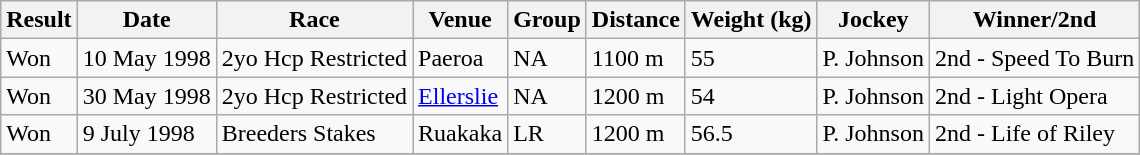<table class="wikitable">
<tr>
<th>Result</th>
<th>Date</th>
<th>Race</th>
<th>Venue</th>
<th>Group</th>
<th>Distance</th>
<th>Weight (kg)</th>
<th>Jockey</th>
<th>Winner/2nd</th>
</tr>
<tr>
<td>Won</td>
<td>10 May 1998</td>
<td>2yo Hcp Restricted</td>
<td>Paeroa</td>
<td>NA</td>
<td>1100 m</td>
<td>55</td>
<td>P. Johnson</td>
<td>2nd - Speed To Burn</td>
</tr>
<tr>
<td>Won</td>
<td>30 May 1998</td>
<td>2yo Hcp Restricted</td>
<td><a href='#'>Ellerslie</a></td>
<td>NA</td>
<td>1200 m</td>
<td>54</td>
<td>P. Johnson</td>
<td>2nd - Light Opera</td>
</tr>
<tr>
<td>Won</td>
<td>9 July 1998</td>
<td>Breeders Stakes</td>
<td>Ruakaka</td>
<td>LR</td>
<td>1200 m</td>
<td>56.5</td>
<td>P. Johnson</td>
<td>2nd - Life of Riley</td>
</tr>
<tr>
</tr>
</table>
